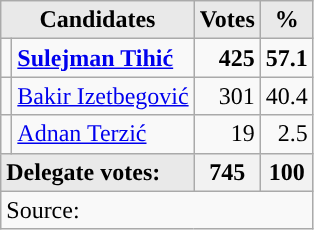<table class="wikitable">
<tr>
<th style="background:#e9e9e9; text-align:center;" colspan="2">Candidates</th>
<th style="background:#e9e9e9; text-align:center;">Votes</th>
<th style="background:#e9e9e9; text-align:center;">%</th>
</tr>
<tr>
<td style="background:"></td>
<td style="text-align:left;"><strong><a href='#'>Sulejman Tihić</a></strong></td>
<td style="text-align:right;"><strong>425</strong></td>
<td style="text-align:right;"><strong>57.1</strong></td>
</tr>
<tr>
<td style="background:"></td>
<td style="text-align:left;"><a href='#'>Bakir Izetbegović</a></td>
<td style="text-align:right;">301</td>
<td style="text-align:right;">40.4</td>
</tr>
<tr>
<td style="background:"></td>
<td style="text-align:left;"><a href='#'>Adnan Terzić</a></td>
<td style="text-align:right;">19</td>
<td style="text-align:right;">2.5</td>
</tr>
<tr style="background:#e9e9e9;">
<td style="text-align:left;" colspan="2"><strong>Delegate votes:</strong></td>
<th align= right>745</th>
<th align= right>100</th>
</tr>
<tr>
<td style="text-align:left;" colspan="7">Source: </td>
</tr>
</table>
